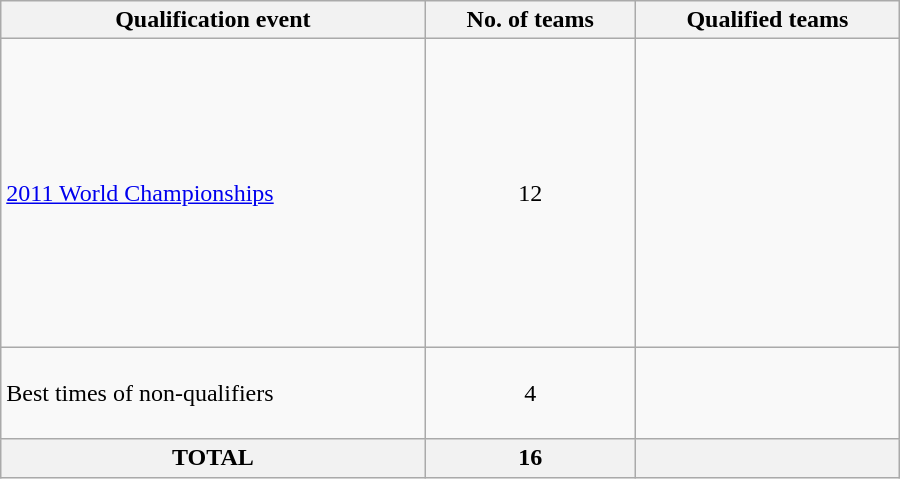<table class=wikitable style="text-align:left" width=600>
<tr>
<th>Qualification event</th>
<th>No. of teams</th>
<th>Qualified teams</th>
</tr>
<tr>
<td rowspan="1"><a href='#'>2011 World Championships</a></td>
<td align=center rowspan="1">12</td>
<td><br><br><br><br><br><br><br><br><br><br><br></td>
</tr>
<tr>
<td rowspan="1">Best times of non-qualifiers</td>
<td align=center rowspan="1">4</td>
<td><br><br><br></td>
</tr>
<tr>
<th>TOTAL</th>
<th>16</th>
<th></th>
</tr>
</table>
